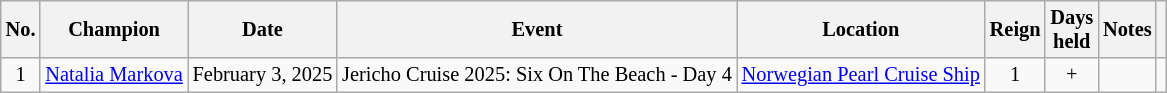<table class="wikitable" style="font-size: 85%;">
<tr>
<th>No.</th>
<th>Champion</th>
<th>Date</th>
<th>Event</th>
<th>Location</th>
<th>Reign</th>
<th>Days<br>held</th>
<th>Notes</th>
<th></th>
</tr>
<tr>
<td align="center">1</td>
<td align="center"><a href='#'>Natalia Markova</a></td>
<td align="center">February 3, 2025</td>
<td align="center">Jericho Cruise 2025: Six On The Beach - Day 4</td>
<td align="center"><a href='#'>Norwegian Pearl Cruise Ship</a></td>
<td align="center">1</td>
<td align="center">+</td>
<td align="center"></td>
<td align="center"></td>
</tr>
</table>
